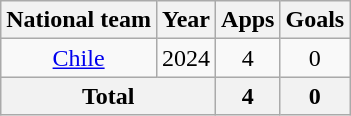<table class="wikitable" style="text-align:center">
<tr>
<th>National team</th>
<th>Year</th>
<th>Apps</th>
<th>Goals</th>
</tr>
<tr>
<td rowspan="1"><a href='#'>Chile</a></td>
<td>2024</td>
<td>4</td>
<td>0</td>
</tr>
<tr>
<th colspan="2">Total</th>
<th>4</th>
<th>0</th>
</tr>
</table>
